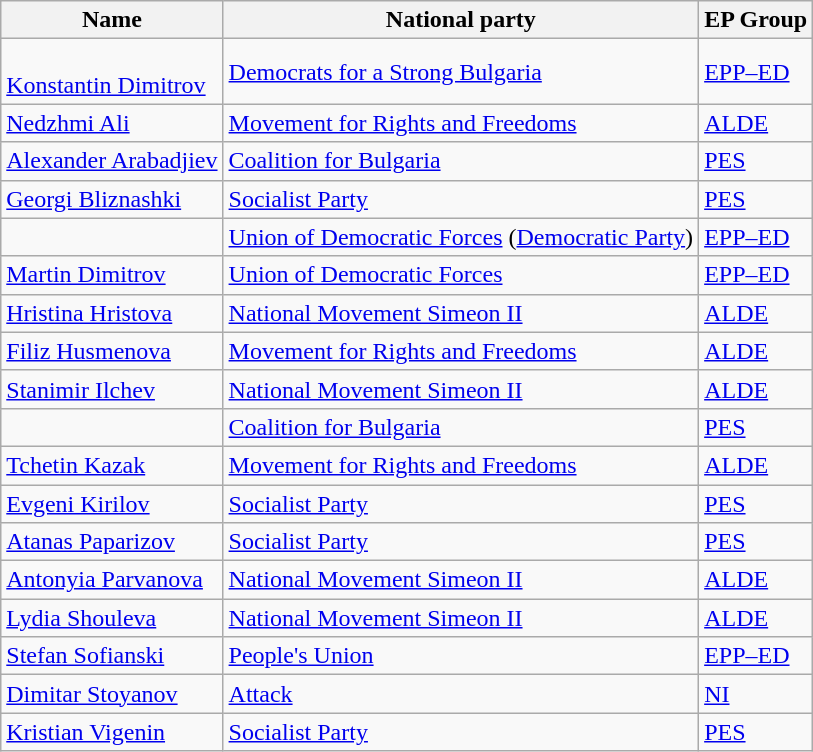<table class="sortable wikitable">
<tr>
<th>Name</th>
<th>National party</th>
<th>EP Group</th>
</tr>
<tr>
<td><br><a href='#'>Konstantin Dimitrov</a> </td>
<td> <a href='#'>Democrats for a Strong Bulgaria</a></td>
<td> <a href='#'>EPP–ED</a></td>
</tr>
<tr>
<td><a href='#'>Nedzhmi Ali</a></td>
<td> <a href='#'>Movement for Rights and Freedoms</a></td>
<td> <a href='#'>ALDE</a></td>
</tr>
<tr>
<td><a href='#'>Alexander Arabadjiev</a></td>
<td> <a href='#'>Coalition for Bulgaria</a></td>
<td> <a href='#'>PES</a></td>
</tr>
<tr>
<td><a href='#'>Georgi Bliznashki</a></td>
<td> <a href='#'>Socialist Party</a></td>
<td> <a href='#'>PES</a></td>
</tr>
<tr>
<td></td>
<td> <a href='#'>Union of Democratic Forces</a> (<a href='#'>Democratic Party</a>)</td>
<td> <a href='#'>EPP–ED</a></td>
</tr>
<tr>
<td><a href='#'>Martin Dimitrov</a></td>
<td> <a href='#'>Union of Democratic Forces</a></td>
<td> <a href='#'>EPP–ED</a></td>
</tr>
<tr>
<td><a href='#'>Hristina Hristova</a></td>
<td> <a href='#'>National Movement Simeon II</a></td>
<td> <a href='#'>ALDE</a></td>
</tr>
<tr>
<td><a href='#'>Filiz Husmenova</a></td>
<td> <a href='#'>Movement for Rights and Freedoms</a></td>
<td> <a href='#'>ALDE</a></td>
</tr>
<tr>
<td><a href='#'>Stanimir Ilchev</a></td>
<td> <a href='#'>National Movement Simeon II</a></td>
<td> <a href='#'>ALDE</a></td>
</tr>
<tr>
<td></td>
<td> <a href='#'>Coalition for Bulgaria</a></td>
<td> <a href='#'>PES</a></td>
</tr>
<tr>
<td><a href='#'>Tchetin Kazak</a></td>
<td> <a href='#'>Movement for Rights and Freedoms</a></td>
<td> <a href='#'>ALDE</a></td>
</tr>
<tr>
<td><a href='#'>Evgeni Kirilov</a></td>
<td> <a href='#'>Socialist Party</a></td>
<td> <a href='#'>PES</a></td>
</tr>
<tr>
<td><a href='#'>Atanas Paparizov</a></td>
<td> <a href='#'>Socialist Party</a></td>
<td> <a href='#'>PES</a></td>
</tr>
<tr>
<td><a href='#'>Antonyia Parvanova</a></td>
<td> <a href='#'>National Movement Simeon II</a></td>
<td> <a href='#'>ALDE</a></td>
</tr>
<tr>
<td><a href='#'>Lydia Shouleva</a></td>
<td> <a href='#'>National Movement Simeon II</a></td>
<td> <a href='#'>ALDE</a></td>
</tr>
<tr>
<td><a href='#'>Stefan Sofianski</a></td>
<td> <a href='#'>People's Union</a></td>
<td> <a href='#'>EPP–ED</a></td>
</tr>
<tr>
<td><a href='#'>Dimitar Stoyanov</a></td>
<td> <a href='#'>Attack</a></td>
<td> <a href='#'>NI</a></td>
</tr>
<tr>
<td><a href='#'>Kristian Vigenin</a></td>
<td> <a href='#'>Socialist Party</a></td>
<td> <a href='#'>PES</a></td>
</tr>
</table>
